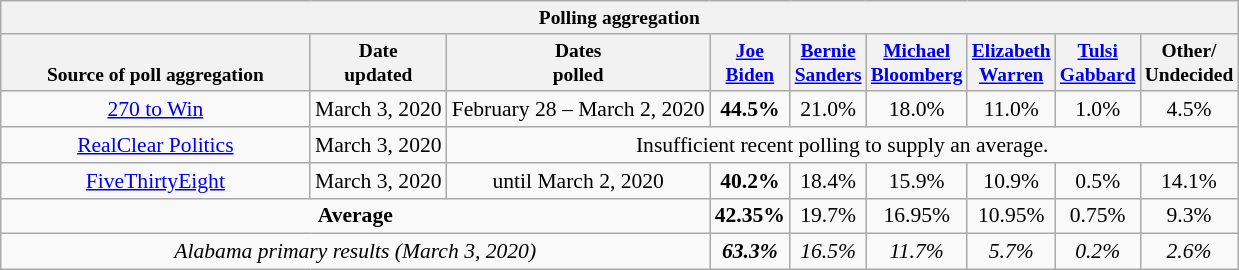<table class="wikitable" style="font-size:90%;text-align:center;">
<tr style="vertical-align:bottom; font-size:90%;">
<th colspan= 12>Polling aggregation</th>
</tr>
<tr style="vertical-align:bottom; font-size:90%;">
<th style="width:200px;">Source of poll aggregation</th>
<th>Date<br>updated</th>
<th>Dates<br>polled</th>
<th><a href='#'>Joe<br>Biden</a></th>
<th><a href='#'>Bernie<br>Sanders</a></th>
<th><a href='#'>Michael<br>Bloomberg</a></th>
<th><a href='#'>Elizabeth<br>Warren</a></th>
<th><a href='#'>Tulsi<br>Gabbard</a></th>
<th>Other/<br>Undecided</th>
</tr>
<tr>
<td><a href='#'>270 to Win</a></td>
<td>March 3, 2020</td>
<td>February 28 – March 2, 2020</td>
<td><strong>44.5%</strong></td>
<td>21.0%</td>
<td>18.0%</td>
<td>11.0%</td>
<td>1.0%</td>
<td>4.5%</td>
</tr>
<tr>
<td><a href='#'>RealClear Politics</a></td>
<td>March 3, 2020</td>
<td colspan=7>Insufficient recent polling to supply an average.</td>
</tr>
<tr>
<td><a href='#'>FiveThirtyEight</a></td>
<td>March 3, 2020</td>
<td>until March 2, 2020</td>
<td><strong>40.2%</strong></td>
<td>18.4%</td>
<td>15.9%</td>
<td>10.9%</td>
<td>0.5%</td>
<td>14.1%</td>
</tr>
<tr>
<td colspan=3><strong>Average</strong></td>
<td><strong>42.35%</strong></td>
<td>19.7%</td>
<td>16.95%</td>
<td>10.95%</td>
<td>0.75%</td>
<td>9.3%</td>
</tr>
<tr>
<td colspan=3><em>Alabama primary results (March 3, 2020)</em></td>
<td><strong><em>63.3%</em></strong></td>
<td><em>16.5%</em></td>
<td><em>11.7%</em></td>
<td><em>5.7%</em></td>
<td><em>0.2%</em></td>
<td><em>2.6%</em></td>
</tr>
</table>
